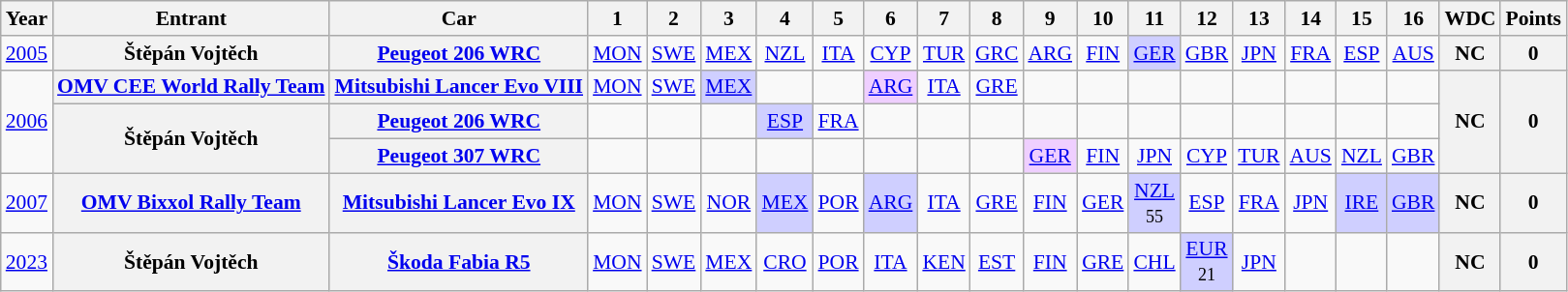<table class="wikitable" border="1" style="text-align:center; font-size:90%;">
<tr>
<th>Year</th>
<th>Entrant</th>
<th>Car</th>
<th>1</th>
<th>2</th>
<th>3</th>
<th>4</th>
<th>5</th>
<th>6</th>
<th>7</th>
<th>8</th>
<th>9</th>
<th>10</th>
<th>11</th>
<th>12</th>
<th>13</th>
<th>14</th>
<th>15</th>
<th>16</th>
<th>WDC</th>
<th>Points</th>
</tr>
<tr>
<td><a href='#'>2005</a></td>
<th>Štěpán Vojtěch</th>
<th><a href='#'>Peugeot 206 WRC</a></th>
<td><a href='#'>MON</a></td>
<td><a href='#'>SWE</a></td>
<td><a href='#'>MEX</a></td>
<td><a href='#'>NZL</a></td>
<td><a href='#'>ITA</a></td>
<td><a href='#'>CYP</a></td>
<td><a href='#'>TUR</a></td>
<td><a href='#'>GRC</a></td>
<td><a href='#'>ARG</a></td>
<td><a href='#'>FIN</a></td>
<td style="background:#CFCFFF;"><a href='#'>GER</a><br></td>
<td><a href='#'>GBR</a></td>
<td><a href='#'>JPN</a></td>
<td><a href='#'>FRA</a></td>
<td><a href='#'>ESP</a></td>
<td><a href='#'>AUS</a></td>
<th>NC</th>
<th>0</th>
</tr>
<tr>
<td rowspan=3><a href='#'>2006</a></td>
<th><a href='#'>OMV CEE World Rally Team</a></th>
<th><a href='#'>Mitsubishi Lancer Evo VIII</a></th>
<td><a href='#'>MON</a></td>
<td><a href='#'>SWE</a></td>
<td style="background:#CFCFFF;"><a href='#'>MEX</a><br></td>
<td></td>
<td></td>
<td style="background:#EFCFFF;"><a href='#'>ARG</a><br></td>
<td><a href='#'>ITA</a></td>
<td><a href='#'>GRE</a></td>
<td></td>
<td></td>
<td></td>
<td></td>
<td></td>
<td></td>
<td></td>
<td></td>
<th rowspan=3>NC</th>
<th rowspan=3>0</th>
</tr>
<tr>
<th rowspan=2>Štěpán Vojtěch</th>
<th><a href='#'>Peugeot 206 WRC</a></th>
<td></td>
<td></td>
<td></td>
<td style="background:#CFCFFF;"><a href='#'>ESP</a><br></td>
<td><a href='#'>FRA</a></td>
<td></td>
<td></td>
<td></td>
<td></td>
<td></td>
<td></td>
<td></td>
<td></td>
<td></td>
<td></td>
<td></td>
</tr>
<tr>
<th><a href='#'>Peugeot 307 WRC</a></th>
<td></td>
<td></td>
<td></td>
<td></td>
<td></td>
<td></td>
<td></td>
<td></td>
<td style="background:#EFCFFF;"><a href='#'>GER</a><br></td>
<td><a href='#'>FIN</a></td>
<td><a href='#'>JPN</a></td>
<td><a href='#'>CYP</a></td>
<td><a href='#'>TUR</a></td>
<td><a href='#'>AUS</a></td>
<td><a href='#'>NZL</a></td>
<td><a href='#'>GBR</a></td>
</tr>
<tr>
<td><a href='#'>2007</a></td>
<th><a href='#'>OMV Bixxol Rally Team</a></th>
<th><a href='#'>Mitsubishi Lancer Evo IX</a></th>
<td><a href='#'>MON</a></td>
<td><a href='#'>SWE</a></td>
<td><a href='#'>NOR</a></td>
<td style="background:#CFCFFF;"><a href='#'>MEX</a><br></td>
<td><a href='#'>POR</a></td>
<td style="background:#CFCFFF;"><a href='#'>ARG</a><br></td>
<td><a href='#'>ITA</a></td>
<td><a href='#'>GRE</a></td>
<td><a href='#'>FIN</a></td>
<td><a href='#'>GER</a></td>
<td style="background:#CFCFFF;"><a href='#'>NZL</a><br><small>55</small></td>
<td><a href='#'>ESP</a></td>
<td><a href='#'>FRA</a></td>
<td><a href='#'>JPN</a></td>
<td style="background:#CFCFFF;"><a href='#'>IRE</a><br></td>
<td style="background:#CFCFFF;"><a href='#'>GBR</a><br></td>
<th>NC</th>
<th>0</th>
</tr>
<tr>
<td><a href='#'>2023</a></td>
<th>Štěpán Vojtěch</th>
<th><a href='#'>Škoda Fabia R5</a></th>
<td><a href='#'>MON</a></td>
<td><a href='#'>SWE</a></td>
<td><a href='#'>MEX</a></td>
<td><a href='#'>CRO</a></td>
<td><a href='#'>POR</a></td>
<td><a href='#'>ITA</a></td>
<td><a href='#'>KEN</a></td>
<td><a href='#'>EST</a></td>
<td><a href='#'>FIN</a></td>
<td><a href='#'>GRE</a></td>
<td><a href='#'>CHL</a></td>
<td style="background:#CFCFFF;"><a href='#'>EUR</a><br><small>21</small></td>
<td><a href='#'>JPN</a></td>
<td></td>
<td></td>
<td></td>
<th>NC</th>
<th>0</th>
</tr>
</table>
